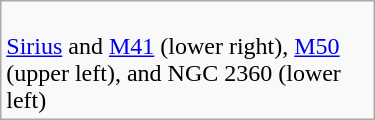<table class=wikitable width=250>
<tr>
<td><br><a href='#'>Sirius</a> and <a href='#'>M41</a> (lower right), <a href='#'>M50</a> (upper left), and NGC 2360 (lower left)</td>
</tr>
</table>
